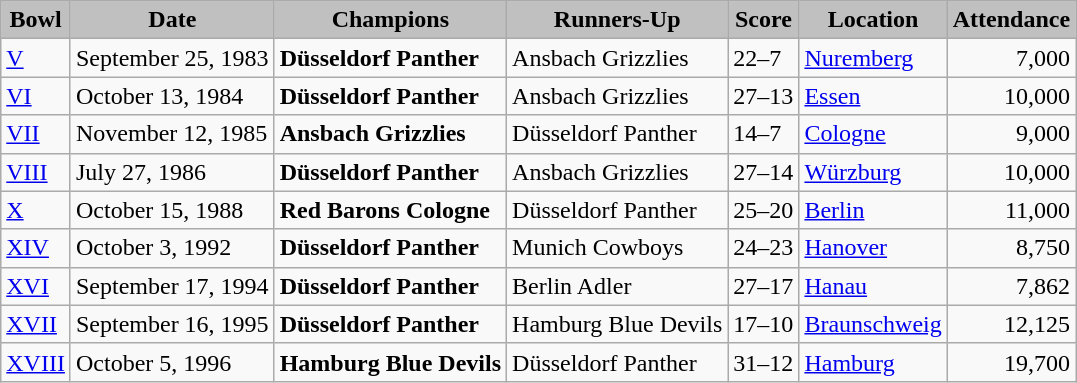<table class="wikitable">
<tr style="text-align:center; background:silver; font-weight:bold;">
<td>Bowl</td>
<td>Date</td>
<td>Champions</td>
<td>Runners-Up</td>
<td>Score</td>
<td>Location</td>
<td>Attendance</td>
</tr>
<tr>
<td><a href='#'>V</a></td>
<td>September 25, 1983</td>
<td><strong>Düsseldorf Panther</strong></td>
<td>Ansbach Grizzlies</td>
<td>22–7</td>
<td><a href='#'>Nuremberg</a></td>
<td style="text-align:right;">7,000</td>
</tr>
<tr>
<td><a href='#'>VI</a></td>
<td>October 13, 1984</td>
<td><strong>Düsseldorf Panther</strong></td>
<td>Ansbach Grizzlies</td>
<td>27–13</td>
<td><a href='#'>Essen</a></td>
<td style="text-align:right;">10,000</td>
</tr>
<tr>
<td><a href='#'>VII</a></td>
<td>November 12, 1985</td>
<td><strong>Ansbach Grizzlies</strong></td>
<td>Düsseldorf Panther</td>
<td>14–7</td>
<td><a href='#'>Cologne</a></td>
<td style="text-align:right;">9,000</td>
</tr>
<tr>
<td><a href='#'>VIII</a></td>
<td>July 27, 1986</td>
<td><strong>Düsseldorf Panther</strong></td>
<td>Ansbach Grizzlies</td>
<td>27–14</td>
<td><a href='#'>Würzburg</a></td>
<td style="text-align:right;">10,000</td>
</tr>
<tr>
<td><a href='#'>X</a></td>
<td>October 15, 1988</td>
<td><strong>Red Barons Cologne</strong></td>
<td>Düsseldorf Panther</td>
<td>25–20</td>
<td><a href='#'>Berlin</a></td>
<td style="text-align:right;">11,000</td>
</tr>
<tr>
<td><a href='#'>XIV</a></td>
<td>October 3, 1992</td>
<td><strong>Düsseldorf Panther</strong></td>
<td>Munich Cowboys</td>
<td>24–23</td>
<td><a href='#'>Hanover</a></td>
<td style="text-align:right;">8,750</td>
</tr>
<tr>
<td><a href='#'>XVI</a></td>
<td>September 17, 1994</td>
<td><strong>Düsseldorf Panther</strong></td>
<td>Berlin Adler</td>
<td>27–17</td>
<td><a href='#'>Hanau</a></td>
<td style="text-align:right;">7,862</td>
</tr>
<tr>
<td><a href='#'>XVII</a></td>
<td>September 16, 1995</td>
<td><strong>Düsseldorf Panther</strong></td>
<td>Hamburg Blue Devils</td>
<td>17–10</td>
<td><a href='#'>Braunschweig</a></td>
<td style="text-align:right;">12,125</td>
</tr>
<tr>
<td><a href='#'>XVIII</a></td>
<td>October 5, 1996</td>
<td><strong>Hamburg Blue Devils</strong></td>
<td>Düsseldorf Panther</td>
<td>31–12</td>
<td><a href='#'>Hamburg</a></td>
<td style="text-align:right;">19,700</td>
</tr>
</table>
